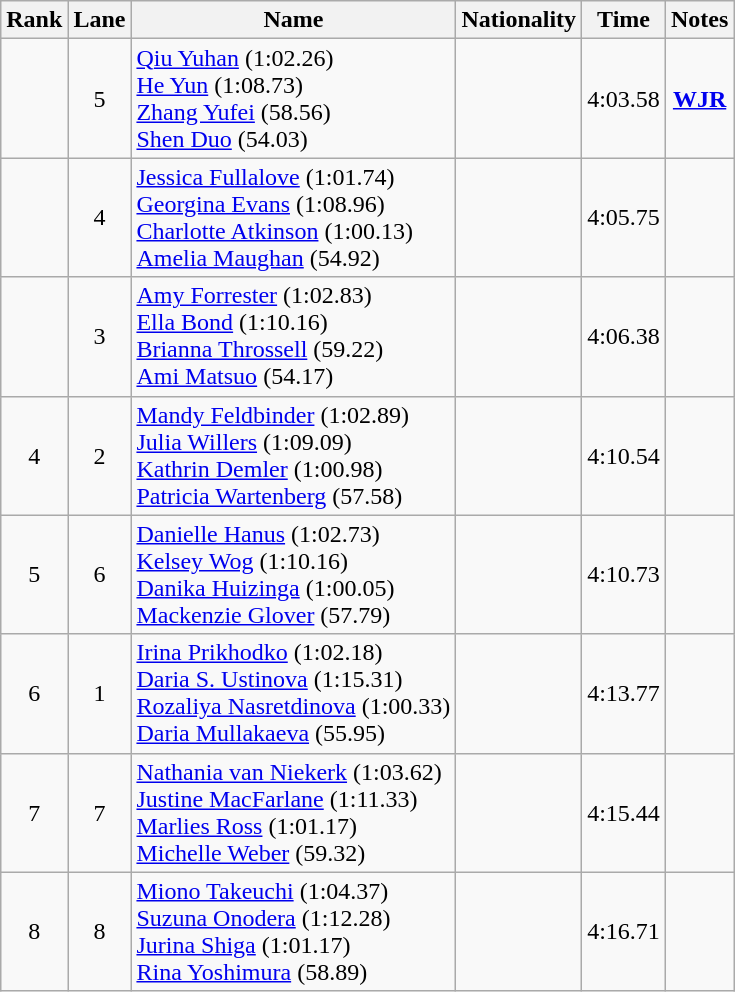<table class="wikitable sortable" style="text-align:center">
<tr>
<th>Rank</th>
<th>Lane</th>
<th>Name</th>
<th>Nationality</th>
<th>Time</th>
<th>Notes</th>
</tr>
<tr>
<td></td>
<td>5</td>
<td align=left><a href='#'>Qiu Yuhan</a> (1:02.26)<br><a href='#'>He Yun</a> (1:08.73)<br><a href='#'>Zhang Yufei</a> (58.56)<br><a href='#'>Shen Duo</a> (54.03)</td>
<td align=left></td>
<td>4:03.58</td>
<td><strong><a href='#'>WJR</a></strong></td>
</tr>
<tr>
<td></td>
<td>4</td>
<td align=left><a href='#'>Jessica Fullalove</a> (1:01.74)<br><a href='#'>Georgina Evans</a> (1:08.96)<br><a href='#'>Charlotte Atkinson</a> (1:00.13)<br><a href='#'>Amelia Maughan</a> (54.92)</td>
<td align=left></td>
<td>4:05.75</td>
<td></td>
</tr>
<tr>
<td></td>
<td>3</td>
<td align=left><a href='#'>Amy Forrester</a> (1:02.83)<br><a href='#'>Ella Bond</a> (1:10.16)<br><a href='#'>Brianna Throssell</a> (59.22)<br><a href='#'>Ami Matsuo</a> (54.17)</td>
<td align=left></td>
<td>4:06.38</td>
<td></td>
</tr>
<tr>
<td>4</td>
<td>2</td>
<td align=left><a href='#'>Mandy Feldbinder</a> (1:02.89)<br><a href='#'>Julia Willers</a> (1:09.09)<br><a href='#'>Kathrin Demler</a> (1:00.98)<br><a href='#'>Patricia Wartenberg</a> (57.58)</td>
<td align=left></td>
<td>4:10.54</td>
<td></td>
</tr>
<tr>
<td>5</td>
<td>6</td>
<td align=left><a href='#'>Danielle Hanus</a> (1:02.73)<br><a href='#'>Kelsey Wog</a> (1:10.16)<br><a href='#'>Danika Huizinga</a> (1:00.05)<br><a href='#'>Mackenzie Glover</a> (57.79)</td>
<td align=left></td>
<td>4:10.73</td>
<td></td>
</tr>
<tr>
<td>6</td>
<td>1</td>
<td align=left><a href='#'>Irina Prikhodko</a> (1:02.18)<br><a href='#'>Daria S. Ustinova</a> (1:15.31)<br><a href='#'>Rozaliya Nasretdinova</a> (1:00.33)<br><a href='#'>Daria Mullakaeva</a> (55.95)</td>
<td align=left></td>
<td>4:13.77</td>
<td></td>
</tr>
<tr>
<td>7</td>
<td>7</td>
<td align=left><a href='#'>Nathania van Niekerk</a> (1:03.62)<br><a href='#'>Justine MacFarlane</a> (1:11.33)<br><a href='#'>Marlies Ross</a> (1:01.17)<br><a href='#'>Michelle Weber</a> (59.32)</td>
<td align=left></td>
<td>4:15.44</td>
<td></td>
</tr>
<tr>
<td>8</td>
<td>8</td>
<td align=left><a href='#'>Miono Takeuchi</a> (1:04.37)<br><a href='#'>Suzuna Onodera</a> (1:12.28)<br><a href='#'>Jurina Shiga</a> (1:01.17)<br><a href='#'>Rina Yoshimura</a> (58.89)</td>
<td align=left></td>
<td>4:16.71</td>
<td></td>
</tr>
</table>
